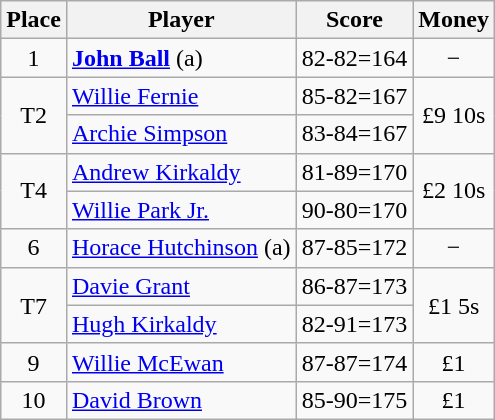<table class=wikitable>
<tr>
<th>Place</th>
<th>Player</th>
<th>Score</th>
<th>Money</th>
</tr>
<tr>
<td align=center>1</td>
<td> <strong><a href='#'>John Ball</a></strong> (a)</td>
<td>82-82=164</td>
<td align=center>−</td>
</tr>
<tr>
<td rowspan=2 align=center>T2</td>
<td> <a href='#'>Willie Fernie</a></td>
<td>85-82=167</td>
<td rowspan=2 align=center>£9 10s</td>
</tr>
<tr>
<td> <a href='#'>Archie Simpson</a></td>
<td>83-84=167</td>
</tr>
<tr>
<td rowspan=2 align=center>T4</td>
<td> <a href='#'>Andrew Kirkaldy</a></td>
<td>81-89=170</td>
<td rowspan=2 align=center>£2 10s</td>
</tr>
<tr>
<td> <a href='#'>Willie Park Jr.</a></td>
<td>90-80=170</td>
</tr>
<tr>
<td align=center>6</td>
<td> <a href='#'>Horace Hutchinson</a> (a)</td>
<td>87-85=172</td>
<td align=center>−</td>
</tr>
<tr>
<td rowspan=2 align=center>T7</td>
<td> <a href='#'>Davie Grant</a></td>
<td>86-87=173</td>
<td rowspan=2 align=center>£1 5s</td>
</tr>
<tr>
<td> <a href='#'>Hugh Kirkaldy</a></td>
<td>82-91=173</td>
</tr>
<tr>
<td align=center>9</td>
<td> <a href='#'>Willie McEwan</a></td>
<td>87-87=174</td>
<td align=center>£1</td>
</tr>
<tr>
<td align=center>10</td>
<td> <a href='#'>David Brown</a></td>
<td>85-90=175</td>
<td align=center>£1</td>
</tr>
</table>
